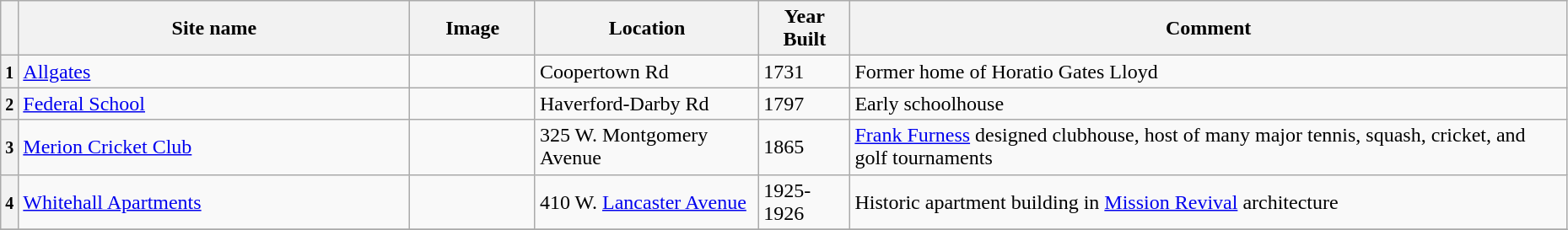<table class="wikitable sortable" style="width:98%">
<tr>
<th></th>
<th width = 25% ><strong>Site name</strong></th>
<th width = 8% class="unsortable" ><strong>Image</strong></th>
<th><strong>Location</strong></th>
<th class="sortable" ><strong>Year Built</strong></th>
<th class="unsortable" ><strong>Comment</strong></th>
</tr>
<tr ->
<th><small>1</small></th>
<td><a href='#'>Allgates</a></td>
<td></td>
<td>Coopertown Rd</td>
<td>1731</td>
<td>Former home of Horatio Gates Lloyd</td>
</tr>
<tr ->
<th><small>2</small></th>
<td><a href='#'>Federal School</a></td>
<td></td>
<td>Haverford-Darby Rd</td>
<td>1797</td>
<td>Early schoolhouse</td>
</tr>
<tr ->
<th><small>3</small></th>
<td><a href='#'>Merion Cricket Club</a></td>
<td></td>
<td>325 W. Montgomery Avenue</td>
<td>1865</td>
<td><a href='#'>Frank Furness</a> designed clubhouse, host of many major tennis, squash, cricket, and golf tournaments</td>
</tr>
<tr ->
<th><small>4</small></th>
<td><a href='#'>Whitehall Apartments</a></td>
<td></td>
<td>410 W. <a href='#'>Lancaster Avenue</a></td>
<td>1925-1926</td>
<td>Historic apartment building in <a href='#'>Mission Revival</a> architecture</td>
</tr>
<tr>
</tr>
</table>
